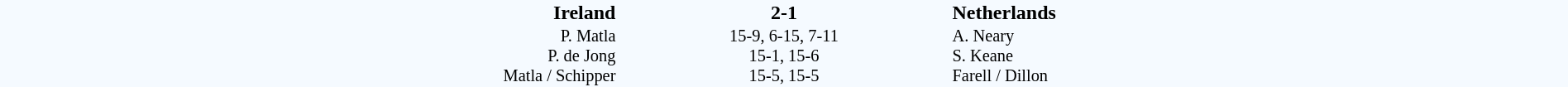<table style="width: 100%; background:#F5FAFF;" cellspacing="0">
<tr>
<td width=24% align=right><strong>Ireland</strong></td>
<td align=center width=13%><strong>2-1</strong></td>
<td width=24%><strong>Netherlands</strong></td>
</tr>
<tr style=font-size:85%>
<td align=right valign=top>P. Matla<br>P. de Jong<br>Matla / Schipper</td>
<td align=center>15-9, 6-15, 7-11<br>15-1, 15-6<br>15-5, 15-5</td>
<td valign=top>A. Neary<br>S. Keane<br>Farell / Dillon</td>
</tr>
</table>
